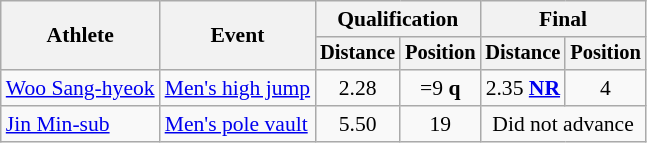<table class="wikitable" style="font-size:90%">
<tr>
<th rowspan="2">Athlete</th>
<th rowspan="2">Event</th>
<th colspan="2">Qualification</th>
<th colspan="2">Final</th>
</tr>
<tr style="font-size:95%">
<th>Distance</th>
<th>Position</th>
<th>Distance</th>
<th>Position</th>
</tr>
<tr style="text-align:center">
<td style="text-align:left"><a href='#'>Woo Sang-hyeok</a></td>
<td style="text-align:left"><a href='#'>Men's high jump</a></td>
<td>2.28</td>
<td>=9 <strong>q</strong></td>
<td>2.35 <strong><a href='#'>NR</a></strong></td>
<td>4</td>
</tr>
<tr style="text-align:center">
<td style="text-align:left"><a href='#'>Jin Min-sub</a></td>
<td style="text-align:left"><a href='#'>Men's pole vault</a></td>
<td>5.50</td>
<td>19</td>
<td colspan=2>Did not advance</td>
</tr>
</table>
